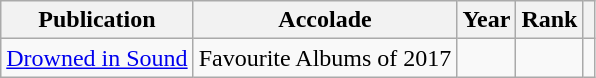<table class="sortable wikitable">
<tr>
<th>Publication</th>
<th>Accolade</th>
<th>Year</th>
<th>Rank</th>
<th class="unsortable"></th>
</tr>
<tr>
<td><a href='#'>Drowned in Sound</a></td>
<td>Favourite Albums of 2017</td>
<td></td>
<td></td>
<td></td>
</tr>
</table>
